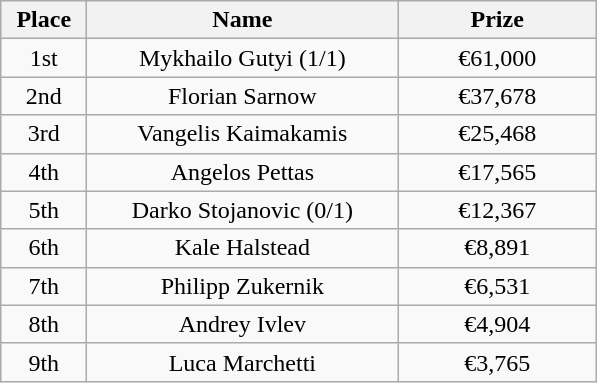<table class="wikitable">
<tr>
<th width="50">Place</th>
<th width="200">Name</th>
<th width="125">Prize</th>
</tr>
<tr>
<td align="center">1st</td>
<td align="center">Mykhailo Gutyi (1/1)</td>
<td align="center">€61,000</td>
</tr>
<tr>
<td align="center">2nd</td>
<td align="center">Florian Sarnow</td>
<td align="center">€37,678</td>
</tr>
<tr>
<td align="center">3rd</td>
<td align="center">Vangelis Kaimakamis</td>
<td align="center">€25,468</td>
</tr>
<tr>
<td align="center">4th</td>
<td align="center">Angelos Pettas</td>
<td align="center">€17,565</td>
</tr>
<tr>
<td align="center">5th</td>
<td align="center">Darko Stojanovic (0/1)</td>
<td align="center">€12,367</td>
</tr>
<tr>
<td align="center">6th</td>
<td align="center">Kale Halstead</td>
<td align="center">€8,891</td>
</tr>
<tr>
<td align="center">7th</td>
<td align="center">Philipp Zukernik</td>
<td align="center">€6,531</td>
</tr>
<tr>
<td align="center">8th</td>
<td align="center">Andrey Ivlev</td>
<td align="center">€4,904</td>
</tr>
<tr>
<td align="center">9th</td>
<td align="center">Luca Marchetti</td>
<td align="center">€3,765</td>
</tr>
</table>
